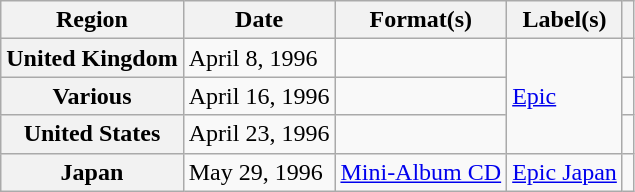<table class="wikitable plainrowheaders">
<tr>
<th scope="col">Region</th>
<th scope="col">Date</th>
<th scope="col">Format(s)</th>
<th scope="col">Label(s)</th>
<th scope="col"></th>
</tr>
<tr>
<th scope="row">United Kingdom</th>
<td>April 8, 1996</td>
<td></td>
<td rowspan="3"><a href='#'>Epic</a></td>
<td align="center"></td>
</tr>
<tr>
<th scope="row">Various</th>
<td>April 16, 1996</td>
<td></td>
<td align="center"></td>
</tr>
<tr>
<th scope="row">United States</th>
<td>April 23, 1996</td>
<td></td>
<td align="center"></td>
</tr>
<tr>
<th scope="row">Japan</th>
<td>May 29, 1996</td>
<td {{hlist><a href='#'>Mini-Album CD</a></td>
<td><a href='#'>Epic Japan</a></td>
<td align="center"></td>
</tr>
</table>
